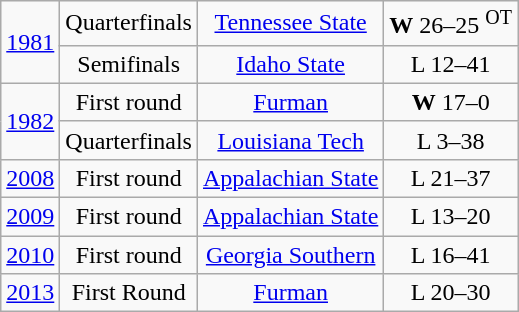<table class="wikitable">
<tr align="center">
<td rowspan="2"><a href='#'>1981</a></td>
<td>Quarterfinals</td>
<td><a href='#'>Tennessee State</a></td>
<td><strong>W</strong> 26–25 <sup>OT</sup></td>
</tr>
<tr align="center">
<td>Semifinals</td>
<td><a href='#'>Idaho State</a></td>
<td>L 12–41</td>
</tr>
<tr align="center">
<td rowspan="2"><a href='#'>1982</a></td>
<td>First round</td>
<td><a href='#'>Furman</a></td>
<td><strong>W</strong> 17–0</td>
</tr>
<tr align="center">
<td>Quarterfinals</td>
<td><a href='#'>Louisiana Tech</a></td>
<td>L 3–38</td>
</tr>
<tr align="center">
<td><a href='#'>2008</a></td>
<td>First round</td>
<td><a href='#'>Appalachian State</a></td>
<td>L 21–37</td>
</tr>
<tr align="center">
<td><a href='#'>2009</a></td>
<td>First round</td>
<td><a href='#'>Appalachian State</a></td>
<td>L 13–20</td>
</tr>
<tr align="center">
<td><a href='#'>2010</a></td>
<td>First round</td>
<td><a href='#'>Georgia Southern</a></td>
<td>L 16–41</td>
</tr>
<tr align="center">
<td><a href='#'>2013</a></td>
<td>First Round</td>
<td><a href='#'>Furman</a></td>
<td>L 20–30</td>
</tr>
</table>
